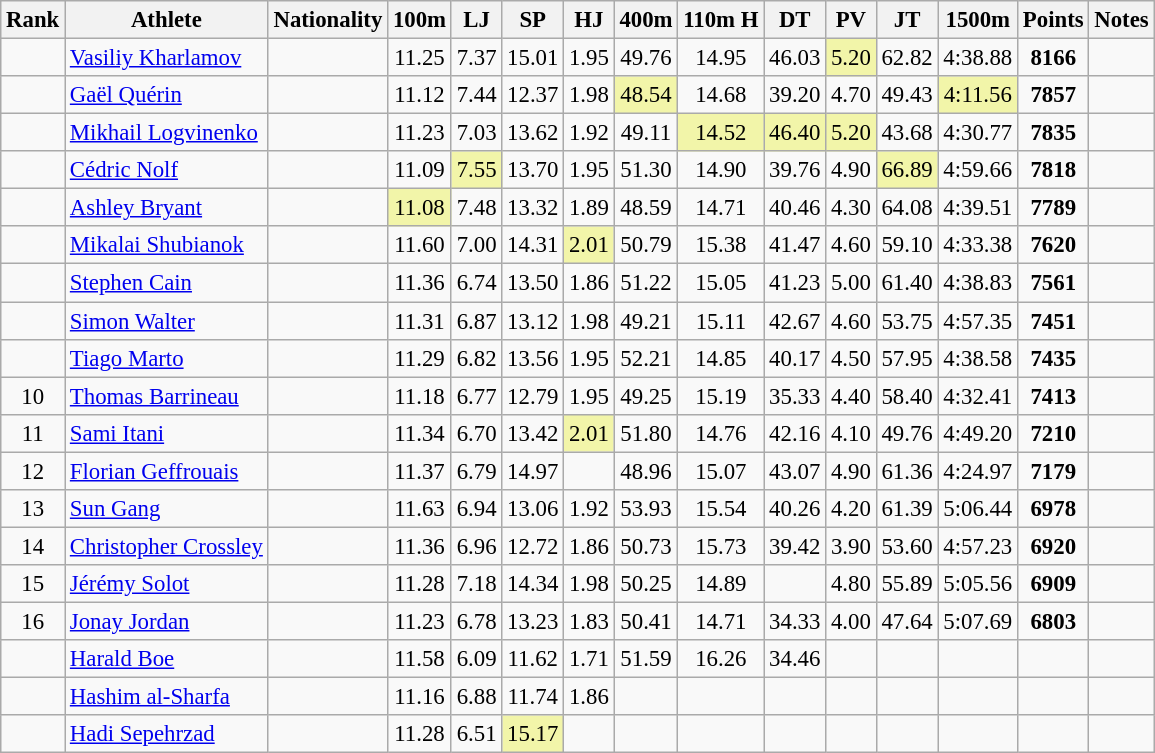<table class="wikitable sortable" style=" text-align:center; font-size:95%;">
<tr>
<th>Rank</th>
<th>Athlete</th>
<th>Nationality</th>
<th>100m</th>
<th>LJ</th>
<th>SP</th>
<th>HJ</th>
<th>400m</th>
<th>110m H</th>
<th>DT</th>
<th>PV</th>
<th>JT</th>
<th>1500m</th>
<th>Points</th>
<th>Notes</th>
</tr>
<tr>
<td></td>
<td align=left><a href='#'>Vasiliy Kharlamov</a></td>
<td align=left></td>
<td>11.25</td>
<td>7.37</td>
<td>15.01</td>
<td>1.95</td>
<td>49.76</td>
<td>14.95</td>
<td>46.03</td>
<td bgcolor=#F2F5A9>5.20</td>
<td>62.82</td>
<td>4:38.88</td>
<td><strong>8166</strong></td>
<td></td>
</tr>
<tr>
<td></td>
<td align=left><a href='#'>Gaël Quérin</a></td>
<td align=left></td>
<td>11.12</td>
<td>7.44</td>
<td>12.37</td>
<td>1.98</td>
<td bgcolor=#F2F5A9>48.54</td>
<td>14.68</td>
<td>39.20</td>
<td>4.70</td>
<td>49.43</td>
<td bgcolor=#F2F5A9>4:11.56</td>
<td><strong>7857</strong></td>
<td></td>
</tr>
<tr>
<td></td>
<td align=left><a href='#'>Mikhail Logvinenko</a></td>
<td align=left></td>
<td>11.23</td>
<td>7.03</td>
<td>13.62</td>
<td>1.92</td>
<td>49.11</td>
<td bgcolor=#F2F5A9>14.52</td>
<td bgcolor=#F2F5A9>46.40</td>
<td bgcolor=#F2F5A9>5.20</td>
<td>43.68</td>
<td>4:30.77</td>
<td><strong>7835</strong></td>
<td></td>
</tr>
<tr>
<td></td>
<td align=left><a href='#'>Cédric Nolf</a></td>
<td align=left></td>
<td>11.09</td>
<td bgcolor=#F2F5A9>7.55</td>
<td>13.70</td>
<td>1.95</td>
<td>51.30</td>
<td>14.90</td>
<td>39.76</td>
<td>4.90</td>
<td bgcolor=#F2F5A9>66.89</td>
<td>4:59.66</td>
<td><strong>7818</strong></td>
<td></td>
</tr>
<tr>
<td></td>
<td align=left><a href='#'>Ashley Bryant</a></td>
<td align=left></td>
<td bgcolor=#F2F5A9>11.08</td>
<td>7.48</td>
<td>13.32</td>
<td>1.89</td>
<td>48.59</td>
<td>14.71</td>
<td>40.46</td>
<td>4.30</td>
<td>64.08</td>
<td>4:39.51</td>
<td><strong>7789</strong></td>
<td></td>
</tr>
<tr>
<td></td>
<td align=left><a href='#'>Mikalai Shubianok</a></td>
<td align=left></td>
<td>11.60</td>
<td>7.00</td>
<td>14.31</td>
<td bgcolor=#F2F5A9>2.01</td>
<td>50.79</td>
<td>15.38</td>
<td>41.47</td>
<td>4.60</td>
<td>59.10</td>
<td>4:33.38</td>
<td><strong>7620</strong></td>
<td></td>
</tr>
<tr>
<td></td>
<td align=left><a href='#'>Stephen Cain</a></td>
<td align=left></td>
<td>11.36</td>
<td>6.74</td>
<td>13.50</td>
<td>1.86</td>
<td>51.22</td>
<td>15.05</td>
<td>41.23</td>
<td>5.00</td>
<td>61.40</td>
<td>4:38.83</td>
<td><strong>7561</strong></td>
<td></td>
</tr>
<tr>
<td></td>
<td align=left><a href='#'>Simon Walter</a></td>
<td align=left></td>
<td>11.31</td>
<td>6.87</td>
<td>13.12</td>
<td>1.98</td>
<td>49.21</td>
<td>15.11</td>
<td>42.67</td>
<td>4.60</td>
<td>53.75</td>
<td>4:57.35</td>
<td><strong>7451</strong></td>
<td></td>
</tr>
<tr>
<td></td>
<td align=left><a href='#'>Tiago Marto</a></td>
<td align=left></td>
<td>11.29</td>
<td>6.82</td>
<td>13.56</td>
<td>1.95</td>
<td>52.21</td>
<td>14.85</td>
<td>40.17</td>
<td>4.50</td>
<td>57.95</td>
<td>4:38.58</td>
<td><strong>7435</strong></td>
<td></td>
</tr>
<tr>
<td>10</td>
<td align=left><a href='#'>Thomas Barrineau</a></td>
<td align=left></td>
<td>11.18</td>
<td>6.77</td>
<td>12.79</td>
<td>1.95</td>
<td>49.25</td>
<td>15.19</td>
<td>35.33</td>
<td>4.40</td>
<td>58.40</td>
<td>4:32.41</td>
<td><strong>7413</strong></td>
<td></td>
</tr>
<tr>
<td>11</td>
<td align=left><a href='#'>Sami Itani</a></td>
<td align=left></td>
<td>11.34</td>
<td>6.70</td>
<td>13.42</td>
<td bgcolor=#F2F5A9>2.01</td>
<td>51.80</td>
<td>14.76</td>
<td>42.16</td>
<td>4.10</td>
<td>49.76</td>
<td>4:49.20</td>
<td><strong>7210</strong></td>
<td></td>
</tr>
<tr>
<td>12</td>
<td align=left><a href='#'>Florian Geffrouais</a></td>
<td align=left></td>
<td>11.37</td>
<td>6.79</td>
<td>14.97</td>
<td></td>
<td>48.96</td>
<td>15.07</td>
<td>43.07</td>
<td>4.90</td>
<td>61.36</td>
<td>4:24.97</td>
<td><strong>7179</strong></td>
<td></td>
</tr>
<tr>
<td>13</td>
<td align=left><a href='#'>Sun Gang</a></td>
<td align=left></td>
<td>11.63</td>
<td>6.94</td>
<td>13.06</td>
<td>1.92</td>
<td>53.93</td>
<td>15.54</td>
<td>40.26</td>
<td>4.20</td>
<td>61.39</td>
<td>5:06.44</td>
<td><strong>6978</strong></td>
<td></td>
</tr>
<tr>
<td>14</td>
<td align=left><a href='#'>Christopher Crossley</a></td>
<td align=left></td>
<td>11.36</td>
<td>6.96</td>
<td>12.72</td>
<td>1.86</td>
<td>50.73</td>
<td>15.73</td>
<td>39.42</td>
<td>3.90</td>
<td>53.60</td>
<td>4:57.23</td>
<td><strong>6920</strong></td>
<td></td>
</tr>
<tr>
<td>15</td>
<td align=left><a href='#'>Jérémy Solot</a></td>
<td align=left></td>
<td>11.28</td>
<td>7.18</td>
<td>14.34</td>
<td>1.98</td>
<td>50.25</td>
<td>14.89</td>
<td></td>
<td>4.80</td>
<td>55.89</td>
<td>5:05.56</td>
<td><strong>6909</strong></td>
<td></td>
</tr>
<tr>
<td>16</td>
<td align=left><a href='#'>Jonay Jordan</a></td>
<td align=left></td>
<td>11.23</td>
<td>6.78</td>
<td>13.23</td>
<td>1.83</td>
<td>50.41</td>
<td>14.71</td>
<td>34.33</td>
<td>4.00</td>
<td>47.64</td>
<td>5:07.69</td>
<td><strong>6803</strong></td>
<td></td>
</tr>
<tr>
<td></td>
<td align=left><a href='#'>Harald Boe</a></td>
<td align=left></td>
<td>11.58</td>
<td>6.09</td>
<td>11.62</td>
<td>1.71</td>
<td>51.59</td>
<td>16.26</td>
<td>34.46</td>
<td></td>
<td></td>
<td></td>
<td><strong></strong></td>
<td></td>
</tr>
<tr>
<td></td>
<td align=left><a href='#'>Hashim al-Sharfa</a></td>
<td align=left></td>
<td>11.16</td>
<td>6.88</td>
<td>11.74</td>
<td>1.86</td>
<td></td>
<td></td>
<td></td>
<td></td>
<td></td>
<td></td>
<td><strong></strong></td>
<td></td>
</tr>
<tr>
<td></td>
<td align=left><a href='#'>Hadi Sepehrzad</a></td>
<td align=left></td>
<td>11.28</td>
<td>6.51</td>
<td bgcolor=#F2F5A9>15.17</td>
<td></td>
<td></td>
<td></td>
<td></td>
<td></td>
<td></td>
<td></td>
<td><strong></strong></td>
<td></td>
</tr>
</table>
